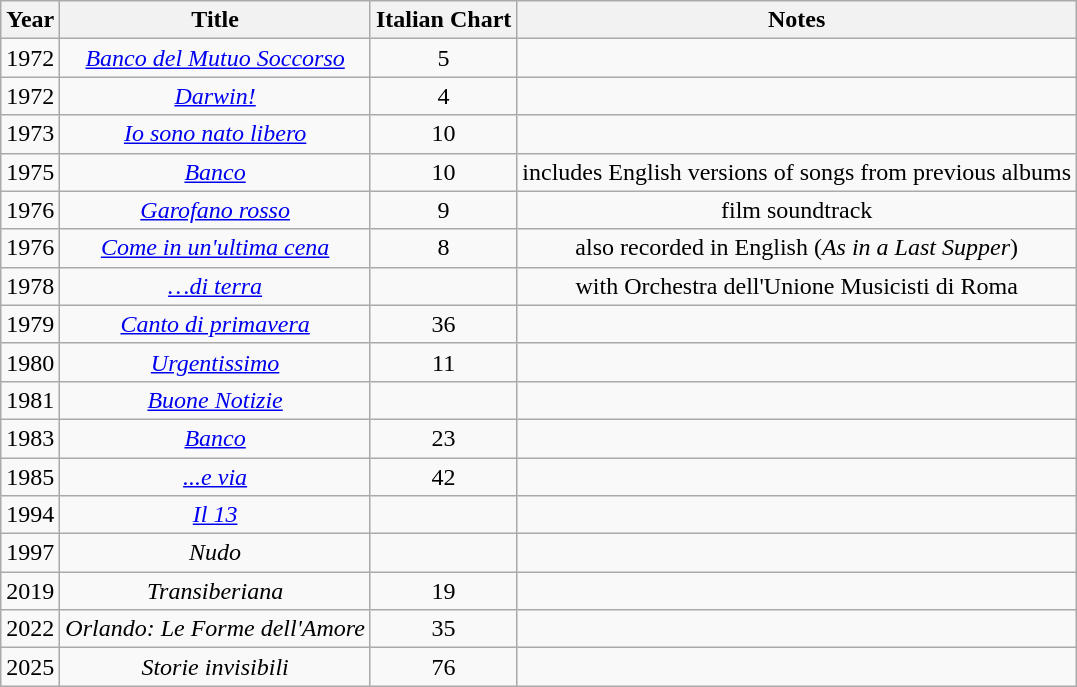<table class="wikitable">
<tr>
<th>Year</th>
<th>Title</th>
<th>Italian Chart</th>
<th>Notes</th>
</tr>
<tr>
<td>1972</td>
<td align="center"><em><a href='#'>Banco del Mutuo Soccorso</a></em></td>
<td align="center">5</td>
<td></td>
</tr>
<tr>
<td>1972</td>
<td align="center"><em><a href='#'>Darwin!</a></em></td>
<td align="center">4</td>
<td></td>
</tr>
<tr>
<td>1973</td>
<td align="center"><em><a href='#'>Io sono nato libero</a></em></td>
<td align="center">10</td>
<td></td>
</tr>
<tr>
<td>1975</td>
<td align="center"><em><a href='#'>Banco</a></em></td>
<td align="center">10</td>
<td align="center">includes English versions of songs from previous albums</td>
</tr>
<tr>
<td>1976</td>
<td align="center"><em><a href='#'>Garofano rosso</a></em></td>
<td align="center">9</td>
<td align="center">film soundtrack</td>
</tr>
<tr>
<td>1976</td>
<td align="center"><em><a href='#'>Come in un'ultima cena</a></em></td>
<td align="center">8</td>
<td align="center">also recorded in English (<em>As in a Last Supper</em>)</td>
</tr>
<tr>
<td>1978</td>
<td align="center"><em><a href='#'>…di terra</a></em></td>
<td></td>
<td align="center">with Orchestra dell'Unione Musicisti di Roma</td>
</tr>
<tr>
<td>1979</td>
<td align="center"><em><a href='#'>Canto di primavera</a></em></td>
<td align="center">36</td>
<td></td>
</tr>
<tr>
<td>1980</td>
<td align="center"><em><a href='#'>Urgentissimo</a></em></td>
<td align="center">11</td>
<td></td>
</tr>
<tr>
<td>1981</td>
<td align="center"><em><a href='#'>Buone Notizie</a></em></td>
<td></td>
<td></td>
</tr>
<tr>
<td>1983</td>
<td align="center"><em><a href='#'>Banco</a></em></td>
<td align="center">23</td>
<td></td>
</tr>
<tr>
<td>1985</td>
<td align="center"><em><a href='#'>...e via</a></em></td>
<td align="center">42</td>
<td></td>
</tr>
<tr>
<td>1994</td>
<td align="center"><em><a href='#'>Il 13</a></em></td>
<td></td>
<td></td>
</tr>
<tr>
<td>1997</td>
<td align="center"><em>Nudo</em></td>
<td></td>
<td></td>
</tr>
<tr>
<td>2019</td>
<td align="center"><em>Transiberiana</em></td>
<td align="center">19</td>
</tr>
<tr>
<td>2022</td>
<td align="center"><em>Orlando: Le Forme dell'Amore</em></td>
<td align="center">35</td>
<td></td>
</tr>
<tr>
<td>2025</td>
<td align="center"><em>Storie invisibili</em></td>
<td align="center">76</td>
<td></td>
</tr>
</table>
